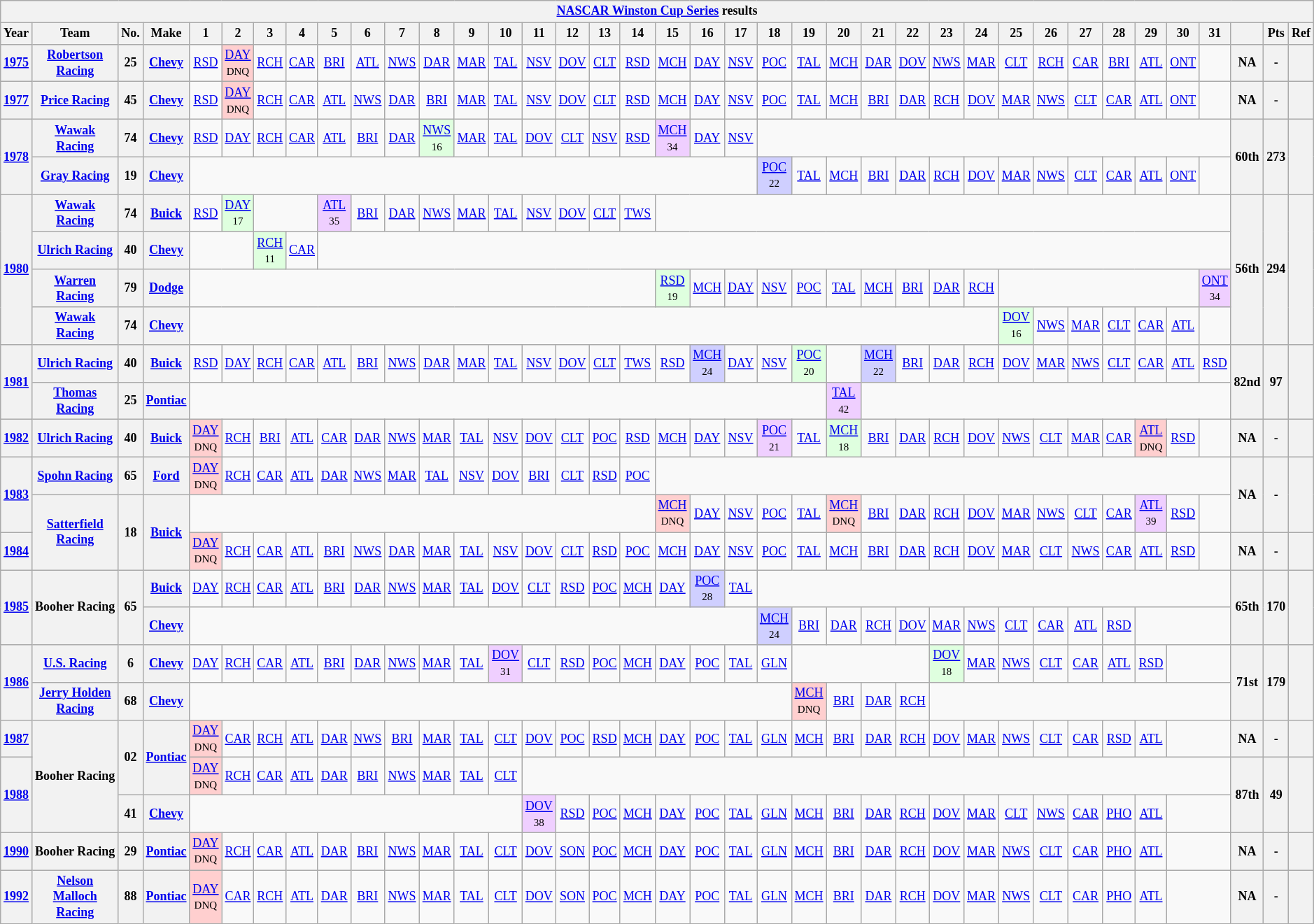<table class="wikitable" style="text-align:center; font-size:75%">
<tr>
<th colspan=45><a href='#'>NASCAR Winston Cup Series</a> results</th>
</tr>
<tr>
<th>Year</th>
<th>Team</th>
<th>No.</th>
<th>Make</th>
<th>1</th>
<th>2</th>
<th>3</th>
<th>4</th>
<th>5</th>
<th>6</th>
<th>7</th>
<th>8</th>
<th>9</th>
<th>10</th>
<th>11</th>
<th>12</th>
<th>13</th>
<th>14</th>
<th>15</th>
<th>16</th>
<th>17</th>
<th>18</th>
<th>19</th>
<th>20</th>
<th>21</th>
<th>22</th>
<th>23</th>
<th>24</th>
<th>25</th>
<th>26</th>
<th>27</th>
<th>28</th>
<th>29</th>
<th>30</th>
<th>31</th>
<th></th>
<th>Pts</th>
<th>Ref</th>
</tr>
<tr>
<th><a href='#'>1975</a></th>
<th><a href='#'>Robertson Racing</a></th>
<th>25</th>
<th><a href='#'>Chevy</a></th>
<td><a href='#'>RSD</a></td>
<td style="background:#FFCFCF;"><a href='#'>DAY</a><br><small>DNQ</small></td>
<td><a href='#'>RCH</a></td>
<td><a href='#'>CAR</a></td>
<td><a href='#'>BRI</a></td>
<td><a href='#'>ATL</a></td>
<td><a href='#'>NWS</a></td>
<td><a href='#'>DAR</a></td>
<td><a href='#'>MAR</a></td>
<td><a href='#'>TAL</a></td>
<td><a href='#'>NSV</a></td>
<td><a href='#'>DOV</a></td>
<td><a href='#'>CLT</a></td>
<td><a href='#'>RSD</a></td>
<td><a href='#'>MCH</a></td>
<td><a href='#'>DAY</a></td>
<td><a href='#'>NSV</a></td>
<td><a href='#'>POC</a></td>
<td><a href='#'>TAL</a></td>
<td><a href='#'>MCH</a></td>
<td><a href='#'>DAR</a></td>
<td><a href='#'>DOV</a></td>
<td><a href='#'>NWS</a></td>
<td><a href='#'>MAR</a></td>
<td><a href='#'>CLT</a></td>
<td><a href='#'>RCH</a></td>
<td><a href='#'>CAR</a></td>
<td><a href='#'>BRI</a></td>
<td><a href='#'>ATL</a></td>
<td><a href='#'>ONT</a></td>
<td></td>
<th>NA</th>
<th>-</th>
<th></th>
</tr>
<tr>
<th><a href='#'>1977</a></th>
<th><a href='#'>Price Racing</a></th>
<th>45</th>
<th><a href='#'>Chevy</a></th>
<td><a href='#'>RSD</a></td>
<td style="background:#FFCFCF;"><a href='#'>DAY</a><br><small>DNQ</small></td>
<td><a href='#'>RCH</a></td>
<td><a href='#'>CAR</a></td>
<td><a href='#'>ATL</a></td>
<td><a href='#'>NWS</a></td>
<td><a href='#'>DAR</a></td>
<td><a href='#'>BRI</a></td>
<td><a href='#'>MAR</a></td>
<td><a href='#'>TAL</a></td>
<td><a href='#'>NSV</a></td>
<td><a href='#'>DOV</a></td>
<td><a href='#'>CLT</a></td>
<td><a href='#'>RSD</a></td>
<td><a href='#'>MCH</a></td>
<td><a href='#'>DAY</a></td>
<td><a href='#'>NSV</a></td>
<td><a href='#'>POC</a></td>
<td><a href='#'>TAL</a></td>
<td><a href='#'>MCH</a></td>
<td><a href='#'>BRI</a></td>
<td><a href='#'>DAR</a></td>
<td><a href='#'>RCH</a></td>
<td><a href='#'>DOV</a></td>
<td><a href='#'>MAR</a></td>
<td><a href='#'>NWS</a></td>
<td><a href='#'>CLT</a></td>
<td><a href='#'>CAR</a></td>
<td><a href='#'>ATL</a></td>
<td><a href='#'>ONT</a></td>
<td></td>
<th>NA</th>
<th>-</th>
<th></th>
</tr>
<tr>
<th rowspan=2><a href='#'>1978</a></th>
<th><a href='#'>Wawak Racing</a></th>
<th>74</th>
<th><a href='#'>Chevy</a></th>
<td><a href='#'>RSD</a></td>
<td><a href='#'>DAY</a></td>
<td><a href='#'>RCH</a></td>
<td><a href='#'>CAR</a></td>
<td><a href='#'>ATL</a></td>
<td><a href='#'>BRI</a></td>
<td><a href='#'>DAR</a></td>
<td style="background:#DFFFDF;"><a href='#'>NWS</a><br><small>16</small></td>
<td><a href='#'>MAR</a></td>
<td><a href='#'>TAL</a></td>
<td><a href='#'>DOV</a></td>
<td><a href='#'>CLT</a></td>
<td><a href='#'>NSV</a></td>
<td><a href='#'>RSD</a></td>
<td style="background:#EFCFFF;"><a href='#'>MCH</a><br><small>34</small></td>
<td><a href='#'>DAY</a></td>
<td><a href='#'>NSV</a></td>
<td colspan=14></td>
<th rowspan=2>60th</th>
<th rowspan=2>273</th>
<th rowspan=2></th>
</tr>
<tr>
<th><a href='#'>Gray Racing</a></th>
<th>19</th>
<th><a href='#'>Chevy</a></th>
<td colspan=17></td>
<td style="background:#CFCFFF;"><a href='#'>POC</a><br><small>22</small></td>
<td><a href='#'>TAL</a></td>
<td><a href='#'>MCH</a></td>
<td><a href='#'>BRI</a></td>
<td><a href='#'>DAR</a></td>
<td><a href='#'>RCH</a></td>
<td><a href='#'>DOV</a></td>
<td><a href='#'>MAR</a></td>
<td><a href='#'>NWS</a></td>
<td><a href='#'>CLT</a></td>
<td><a href='#'>CAR</a></td>
<td><a href='#'>ATL</a></td>
<td><a href='#'>ONT</a></td>
<td></td>
</tr>
<tr>
<th rowspan=4><a href='#'>1980</a></th>
<th><a href='#'>Wawak Racing</a></th>
<th>74</th>
<th><a href='#'>Buick</a></th>
<td><a href='#'>RSD</a></td>
<td style="background:#DFFFDF;"><a href='#'>DAY</a><br><small>17</small></td>
<td colspan=2></td>
<td style="background:#EFCFFF;"><a href='#'>ATL</a><br><small>35</small></td>
<td><a href='#'>BRI</a></td>
<td><a href='#'>DAR</a></td>
<td><a href='#'>NWS</a></td>
<td><a href='#'>MAR</a></td>
<td><a href='#'>TAL</a></td>
<td><a href='#'>NSV</a></td>
<td><a href='#'>DOV</a></td>
<td><a href='#'>CLT</a></td>
<td><a href='#'>TWS</a></td>
<td colspan=17></td>
<th rowspan=4>56th</th>
<th rowspan=4>294</th>
<th rowspan=4></th>
</tr>
<tr>
<th><a href='#'>Ulrich Racing</a></th>
<th>40</th>
<th><a href='#'>Chevy</a></th>
<td colspan=2></td>
<td style="background:#DFFFDF;"><a href='#'>RCH</a><br><small>11</small></td>
<td><a href='#'>CAR</a></td>
<td colspan=27></td>
</tr>
<tr>
<th><a href='#'>Warren Racing</a></th>
<th>79</th>
<th><a href='#'>Dodge</a></th>
<td colspan=14></td>
<td style="background:#DFFFDF;"><a href='#'>RSD</a><br><small>19</small></td>
<td><a href='#'>MCH</a></td>
<td><a href='#'>DAY</a></td>
<td><a href='#'>NSV</a></td>
<td><a href='#'>POC</a></td>
<td><a href='#'>TAL</a></td>
<td><a href='#'>MCH</a></td>
<td><a href='#'>BRI</a></td>
<td><a href='#'>DAR</a></td>
<td><a href='#'>RCH</a></td>
<td colspan=6></td>
<td style="background:#EFCFFF;"><a href='#'>ONT</a><br><small>34</small></td>
</tr>
<tr>
<th><a href='#'>Wawak Racing</a></th>
<th>74</th>
<th><a href='#'>Chevy</a></th>
<td colspan=24></td>
<td style="background:#DFFFDF;"><a href='#'>DOV</a><br><small>16</small></td>
<td><a href='#'>NWS</a></td>
<td><a href='#'>MAR</a></td>
<td><a href='#'>CLT</a></td>
<td><a href='#'>CAR</a></td>
<td><a href='#'>ATL</a></td>
<td></td>
</tr>
<tr>
<th rowspan=2><a href='#'>1981</a></th>
<th><a href='#'>Ulrich Racing</a></th>
<th>40</th>
<th><a href='#'>Buick</a></th>
<td><a href='#'>RSD</a></td>
<td><a href='#'>DAY</a></td>
<td><a href='#'>RCH</a></td>
<td><a href='#'>CAR</a></td>
<td><a href='#'>ATL</a></td>
<td><a href='#'>BRI</a></td>
<td><a href='#'>NWS</a></td>
<td><a href='#'>DAR</a></td>
<td><a href='#'>MAR</a></td>
<td><a href='#'>TAL</a></td>
<td><a href='#'>NSV</a></td>
<td><a href='#'>DOV</a></td>
<td><a href='#'>CLT</a></td>
<td><a href='#'>TWS</a></td>
<td><a href='#'>RSD</a></td>
<td style="background:#CFCFFF;"><a href='#'>MCH</a><br><small>24</small></td>
<td><a href='#'>DAY</a></td>
<td><a href='#'>NSV</a></td>
<td style="background:#DFFFDF;"><a href='#'>POC</a><br><small>20</small></td>
<td></td>
<td style="background:#CFCFFF;"><a href='#'>MCH</a><br><small>22</small></td>
<td><a href='#'>BRI</a></td>
<td><a href='#'>DAR</a></td>
<td><a href='#'>RCH</a></td>
<td><a href='#'>DOV</a></td>
<td><a href='#'>MAR</a></td>
<td><a href='#'>NWS</a></td>
<td><a href='#'>CLT</a></td>
<td><a href='#'>CAR</a></td>
<td><a href='#'>ATL</a></td>
<td><a href='#'>RSD</a></td>
<th rowspan=2>82nd</th>
<th rowspan=2>97</th>
<th rowspan=2></th>
</tr>
<tr>
<th><a href='#'>Thomas Racing</a></th>
<th>25</th>
<th><a href='#'>Pontiac</a></th>
<td colspan=19></td>
<td style="background:#EFCFFF;"><a href='#'>TAL</a><br><small>42</small></td>
<td colspan=11></td>
</tr>
<tr>
<th><a href='#'>1982</a></th>
<th><a href='#'>Ulrich Racing</a></th>
<th>40</th>
<th><a href='#'>Buick</a></th>
<td style="background:#FFCFCF;"><a href='#'>DAY</a><br><small>DNQ</small></td>
<td><a href='#'>RCH</a></td>
<td><a href='#'>BRI</a></td>
<td><a href='#'>ATL</a></td>
<td><a href='#'>CAR</a></td>
<td><a href='#'>DAR</a></td>
<td><a href='#'>NWS</a></td>
<td><a href='#'>MAR</a></td>
<td><a href='#'>TAL</a></td>
<td><a href='#'>NSV</a></td>
<td><a href='#'>DOV</a></td>
<td><a href='#'>CLT</a></td>
<td><a href='#'>POC</a></td>
<td><a href='#'>RSD</a></td>
<td><a href='#'>MCH</a></td>
<td><a href='#'>DAY</a></td>
<td><a href='#'>NSV</a></td>
<td style="background:#EFCFFF;"><a href='#'>POC</a><br><small>21</small></td>
<td><a href='#'>TAL</a></td>
<td style="background:#DFFFDF;"><a href='#'>MCH</a><br><small>18</small></td>
<td><a href='#'>BRI</a></td>
<td><a href='#'>DAR</a></td>
<td><a href='#'>RCH</a></td>
<td><a href='#'>DOV</a></td>
<td><a href='#'>NWS</a></td>
<td><a href='#'>CLT</a></td>
<td><a href='#'>MAR</a></td>
<td><a href='#'>CAR</a></td>
<td style="background:#FFCFCF;"><a href='#'>ATL</a><br><small>DNQ</small></td>
<td><a href='#'>RSD</a></td>
<td></td>
<th>NA</th>
<th>-</th>
<th></th>
</tr>
<tr>
<th rowspan=2><a href='#'>1983</a></th>
<th><a href='#'>Spohn Racing</a></th>
<th>65</th>
<th><a href='#'>Ford</a></th>
<td style="background:#FFCFCF;"><a href='#'>DAY</a><br><small>DNQ</small></td>
<td><a href='#'>RCH</a></td>
<td><a href='#'>CAR</a></td>
<td><a href='#'>ATL</a></td>
<td><a href='#'>DAR</a></td>
<td><a href='#'>NWS</a></td>
<td><a href='#'>MAR</a></td>
<td><a href='#'>TAL</a></td>
<td><a href='#'>NSV</a></td>
<td><a href='#'>DOV</a></td>
<td><a href='#'>BRI</a></td>
<td><a href='#'>CLT</a></td>
<td><a href='#'>RSD</a></td>
<td><a href='#'>POC</a></td>
<td colspan=17></td>
<th rowspan=2>NA</th>
<th rowspan=2>-</th>
<th rowspan=2></th>
</tr>
<tr>
<th rowspan=2><a href='#'>Satterfield Racing</a></th>
<th rowspan=2>18</th>
<th rowspan=2><a href='#'>Buick</a></th>
<td colspan=14></td>
<td style="background:#FFCFCF;"><a href='#'>MCH</a><br><small>DNQ</small></td>
<td><a href='#'>DAY</a></td>
<td><a href='#'>NSV</a></td>
<td><a href='#'>POC</a></td>
<td><a href='#'>TAL</a></td>
<td style="background:#FFCFCF;"><a href='#'>MCH</a><br><small>DNQ</small></td>
<td><a href='#'>BRI</a></td>
<td><a href='#'>DAR</a></td>
<td><a href='#'>RCH</a></td>
<td><a href='#'>DOV</a></td>
<td><a href='#'>MAR</a></td>
<td><a href='#'>NWS</a></td>
<td><a href='#'>CLT</a></td>
<td><a href='#'>CAR</a></td>
<td style="background:#EFCFFF;"><a href='#'>ATL</a><br><small>39</small></td>
<td><a href='#'>RSD</a></td>
<td></td>
</tr>
<tr>
<th><a href='#'>1984</a></th>
<td style="background:#FFCFCF;"><a href='#'>DAY</a><br><small>DNQ</small></td>
<td><a href='#'>RCH</a></td>
<td><a href='#'>CAR</a></td>
<td><a href='#'>ATL</a></td>
<td><a href='#'>BRI</a></td>
<td><a href='#'>NWS</a></td>
<td><a href='#'>DAR</a></td>
<td><a href='#'>MAR</a></td>
<td><a href='#'>TAL</a></td>
<td><a href='#'>NSV</a></td>
<td><a href='#'>DOV</a></td>
<td><a href='#'>CLT</a></td>
<td><a href='#'>RSD</a></td>
<td><a href='#'>POC</a></td>
<td><a href='#'>MCH</a></td>
<td><a href='#'>DAY</a></td>
<td><a href='#'>NSV</a></td>
<td><a href='#'>POC</a></td>
<td><a href='#'>TAL</a></td>
<td><a href='#'>MCH</a></td>
<td><a href='#'>BRI</a></td>
<td><a href='#'>DAR</a></td>
<td><a href='#'>RCH</a></td>
<td><a href='#'>DOV</a></td>
<td><a href='#'>MAR</a></td>
<td><a href='#'>CLT</a></td>
<td><a href='#'>NWS</a></td>
<td><a href='#'>CAR</a></td>
<td><a href='#'>ATL</a></td>
<td><a href='#'>RSD</a></td>
<td></td>
<th>NA</th>
<th>-</th>
<th></th>
</tr>
<tr>
<th rowspan=2><a href='#'>1985</a></th>
<th rowspan=2>Booher Racing</th>
<th rowspan=2>65</th>
<th><a href='#'>Buick</a></th>
<td><a href='#'>DAY</a></td>
<td><a href='#'>RCH</a></td>
<td><a href='#'>CAR</a></td>
<td><a href='#'>ATL</a></td>
<td><a href='#'>BRI</a></td>
<td><a href='#'>DAR</a></td>
<td><a href='#'>NWS</a></td>
<td><a href='#'>MAR</a></td>
<td><a href='#'>TAL</a></td>
<td><a href='#'>DOV</a></td>
<td><a href='#'>CLT</a></td>
<td><a href='#'>RSD</a></td>
<td><a href='#'>POC</a></td>
<td><a href='#'>MCH</a></td>
<td><a href='#'>DAY</a></td>
<td style="background:#CFCFFF;"><a href='#'>POC</a><br><small>28</small></td>
<td><a href='#'>TAL</a></td>
<td colspan=14></td>
<th rowspan=2>65th</th>
<th rowspan=2>170</th>
<th rowspan=2></th>
</tr>
<tr>
<th><a href='#'>Chevy</a></th>
<td colspan=17></td>
<td style="background:#CFCFFF;"><a href='#'>MCH</a><br><small>24</small></td>
<td><a href='#'>BRI</a></td>
<td><a href='#'>DAR</a></td>
<td><a href='#'>RCH</a></td>
<td><a href='#'>DOV</a></td>
<td><a href='#'>MAR</a></td>
<td><a href='#'>NWS</a></td>
<td><a href='#'>CLT</a></td>
<td><a href='#'>CAR</a></td>
<td><a href='#'>ATL</a></td>
<td><a href='#'>RSD</a></td>
<td colspan=3></td>
</tr>
<tr>
<th rowspan=2><a href='#'>1986</a></th>
<th><a href='#'>U.S. Racing</a></th>
<th>6</th>
<th><a href='#'>Chevy</a></th>
<td><a href='#'>DAY</a></td>
<td><a href='#'>RCH</a></td>
<td><a href='#'>CAR</a></td>
<td><a href='#'>ATL</a></td>
<td><a href='#'>BRI</a></td>
<td><a href='#'>DAR</a></td>
<td><a href='#'>NWS</a></td>
<td><a href='#'>MAR</a></td>
<td><a href='#'>TAL</a></td>
<td style="background:#EFCFFF;"><a href='#'>DOV</a><br><small>31</small></td>
<td><a href='#'>CLT</a></td>
<td><a href='#'>RSD</a></td>
<td><a href='#'>POC</a></td>
<td><a href='#'>MCH</a></td>
<td><a href='#'>DAY</a></td>
<td><a href='#'>POC</a></td>
<td><a href='#'>TAL</a></td>
<td><a href='#'>GLN</a></td>
<td colspan=4></td>
<td style="background:#DFFFDF;"><a href='#'>DOV</a><br><small>18</small></td>
<td><a href='#'>MAR</a></td>
<td><a href='#'>NWS</a></td>
<td><a href='#'>CLT</a></td>
<td><a href='#'>CAR</a></td>
<td><a href='#'>ATL</a></td>
<td><a href='#'>RSD</a></td>
<td colspan=2></td>
<th rowspan=2>71st</th>
<th rowspan=2>179</th>
<th rowspan=2></th>
</tr>
<tr>
<th><a href='#'>Jerry Holden Racing</a></th>
<th>68</th>
<th><a href='#'>Chevy</a></th>
<td colspan=18></td>
<td style="background:#FFCFCF;"><a href='#'>MCH</a><br><small>DNQ</small></td>
<td><a href='#'>BRI</a></td>
<td><a href='#'>DAR</a></td>
<td><a href='#'>RCH</a></td>
<td colspan=9></td>
</tr>
<tr>
<th><a href='#'>1987</a></th>
<th rowspan=3>Booher Racing</th>
<th rowspan=2>02</th>
<th rowspan=2><a href='#'>Pontiac</a></th>
<td style="background:#FFCFCF;"><a href='#'>DAY</a><br><small>DNQ</small></td>
<td><a href='#'>CAR</a></td>
<td><a href='#'>RCH</a></td>
<td><a href='#'>ATL</a></td>
<td><a href='#'>DAR</a></td>
<td><a href='#'>NWS</a></td>
<td><a href='#'>BRI</a></td>
<td><a href='#'>MAR</a></td>
<td><a href='#'>TAL</a></td>
<td><a href='#'>CLT</a></td>
<td><a href='#'>DOV</a></td>
<td><a href='#'>POC</a></td>
<td><a href='#'>RSD</a></td>
<td><a href='#'>MCH</a></td>
<td><a href='#'>DAY</a></td>
<td><a href='#'>POC</a></td>
<td><a href='#'>TAL</a></td>
<td><a href='#'>GLN</a></td>
<td><a href='#'>MCH</a></td>
<td><a href='#'>BRI</a></td>
<td><a href='#'>DAR</a></td>
<td><a href='#'>RCH</a></td>
<td><a href='#'>DOV</a></td>
<td><a href='#'>MAR</a></td>
<td><a href='#'>NWS</a></td>
<td><a href='#'>CLT</a></td>
<td><a href='#'>CAR</a></td>
<td><a href='#'>RSD</a></td>
<td><a href='#'>ATL</a></td>
<td colspan=2></td>
<th>NA</th>
<th>-</th>
<th></th>
</tr>
<tr>
<th rowspan=2><a href='#'>1988</a></th>
<td style="background:#FFCFCF;"><a href='#'>DAY</a><br><small>DNQ</small></td>
<td><a href='#'>RCH</a></td>
<td><a href='#'>CAR</a></td>
<td><a href='#'>ATL</a></td>
<td><a href='#'>DAR</a></td>
<td><a href='#'>BRI</a></td>
<td><a href='#'>NWS</a></td>
<td><a href='#'>MAR</a></td>
<td><a href='#'>TAL</a></td>
<td><a href='#'>CLT</a></td>
<td colspan=21></td>
<th rowspan=2>87th</th>
<th rowspan=2>49</th>
<th rowspan=2></th>
</tr>
<tr>
<th>41</th>
<th><a href='#'>Chevy</a></th>
<td colspan=10></td>
<td style="background:#EFCFFF;"><a href='#'>DOV</a><br><small>38</small></td>
<td><a href='#'>RSD</a></td>
<td><a href='#'>POC</a></td>
<td><a href='#'>MCH</a></td>
<td><a href='#'>DAY</a></td>
<td><a href='#'>POC</a></td>
<td><a href='#'>TAL</a></td>
<td><a href='#'>GLN</a></td>
<td><a href='#'>MCH</a></td>
<td><a href='#'>BRI</a></td>
<td><a href='#'>DAR</a></td>
<td><a href='#'>RCH</a></td>
<td><a href='#'>DOV</a></td>
<td><a href='#'>MAR</a></td>
<td><a href='#'>CLT</a></td>
<td><a href='#'>NWS</a></td>
<td><a href='#'>CAR</a></td>
<td><a href='#'>PHO</a></td>
<td><a href='#'>ATL</a></td>
<td colspan=2></td>
</tr>
<tr>
<th><a href='#'>1990</a></th>
<th>Booher Racing</th>
<th>29</th>
<th><a href='#'>Pontiac</a></th>
<td style="background:#FFCFCF;"><a href='#'>DAY</a><br><small>DNQ</small></td>
<td><a href='#'>RCH</a></td>
<td><a href='#'>CAR</a></td>
<td><a href='#'>ATL</a></td>
<td><a href='#'>DAR</a></td>
<td><a href='#'>BRI</a></td>
<td><a href='#'>NWS</a></td>
<td><a href='#'>MAR</a></td>
<td><a href='#'>TAL</a></td>
<td><a href='#'>CLT</a></td>
<td><a href='#'>DOV</a></td>
<td><a href='#'>SON</a></td>
<td><a href='#'>POC</a></td>
<td><a href='#'>MCH</a></td>
<td><a href='#'>DAY</a></td>
<td><a href='#'>POC</a></td>
<td><a href='#'>TAL</a></td>
<td><a href='#'>GLN</a></td>
<td><a href='#'>MCH</a></td>
<td><a href='#'>BRI</a></td>
<td><a href='#'>DAR</a></td>
<td><a href='#'>RCH</a></td>
<td><a href='#'>DOV</a></td>
<td><a href='#'>MAR</a></td>
<td><a href='#'>NWS</a></td>
<td><a href='#'>CLT</a></td>
<td><a href='#'>CAR</a></td>
<td><a href='#'>PHO</a></td>
<td><a href='#'>ATL</a></td>
<td colspan=2></td>
<th>NA</th>
<th>-</th>
<th></th>
</tr>
<tr>
<th><a href='#'>1992</a></th>
<th><a href='#'>Nelson Malloch Racing</a></th>
<th>88</th>
<th><a href='#'>Pontiac</a></th>
<td style="background:#FFCFCF;"><a href='#'>DAY</a><br><small>DNQ</small></td>
<td><a href='#'>CAR</a></td>
<td><a href='#'>RCH</a></td>
<td><a href='#'>ATL</a></td>
<td><a href='#'>DAR</a></td>
<td><a href='#'>BRI</a></td>
<td><a href='#'>NWS</a></td>
<td><a href='#'>MAR</a></td>
<td><a href='#'>TAL</a></td>
<td><a href='#'>CLT</a></td>
<td><a href='#'>DOV</a></td>
<td><a href='#'>SON</a></td>
<td><a href='#'>POC</a></td>
<td><a href='#'>MCH</a></td>
<td><a href='#'>DAY</a></td>
<td><a href='#'>POC</a></td>
<td><a href='#'>TAL</a></td>
<td><a href='#'>GLN</a></td>
<td><a href='#'>MCH</a></td>
<td><a href='#'>BRI</a></td>
<td><a href='#'>DAR</a></td>
<td><a href='#'>RCH</a></td>
<td><a href='#'>DOV</a></td>
<td><a href='#'>MAR</a></td>
<td><a href='#'>NWS</a></td>
<td><a href='#'>CLT</a></td>
<td><a href='#'>CAR</a></td>
<td><a href='#'>PHO</a></td>
<td><a href='#'>ATL</a></td>
<td colspan=2></td>
<th>NA</th>
<th>-</th>
<th></th>
</tr>
</table>
